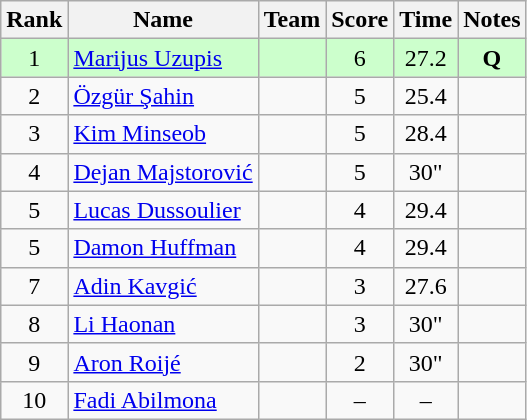<table class="wikitable sortable" style="text-align:center">
<tr>
<th>Rank</th>
<th>Name</th>
<th>Team</th>
<th>Score</th>
<th>Time</th>
<th>Notes</th>
</tr>
<tr bgcolor=ccffcc>
<td>1</td>
<td align=left><a href='#'>Marijus Uzupis</a></td>
<td align=left></td>
<td>6</td>
<td>27.2</td>
<td><strong>Q</strong></td>
</tr>
<tr>
<td>2</td>
<td align=left><a href='#'>Özgür Şahin</a></td>
<td align=left></td>
<td>5</td>
<td>25.4</td>
<td></td>
</tr>
<tr>
<td>3</td>
<td align=left><a href='#'>Kim Minseob</a></td>
<td align=left></td>
<td>5</td>
<td>28.4</td>
<td></td>
</tr>
<tr>
<td>4</td>
<td align=left><a href='#'>Dejan Majstorović</a></td>
<td align=left></td>
<td>5</td>
<td>30"</td>
<td></td>
</tr>
<tr>
<td>5</td>
<td align=left><a href='#'>Lucas Dussoulier</a></td>
<td align=left></td>
<td>4</td>
<td>29.4</td>
<td></td>
</tr>
<tr>
<td>5</td>
<td align=left><a href='#'>Damon Huffman</a></td>
<td align=left></td>
<td>4</td>
<td>29.4</td>
<td></td>
</tr>
<tr>
<td>7</td>
<td align=left><a href='#'>Adin Kavgić</a></td>
<td align=left></td>
<td>3</td>
<td>27.6</td>
<td></td>
</tr>
<tr>
<td>8</td>
<td align=left><a href='#'>Li Haonan</a></td>
<td align=left></td>
<td>3</td>
<td>30"</td>
<td></td>
</tr>
<tr>
<td>9</td>
<td align=left><a href='#'>Aron Roijé</a></td>
<td align=left></td>
<td>2</td>
<td>30"</td>
<td></td>
</tr>
<tr>
<td>10</td>
<td align=left><a href='#'>Fadi Abilmona</a></td>
<td align=left></td>
<td>–</td>
<td>–</td>
<td></td>
</tr>
</table>
